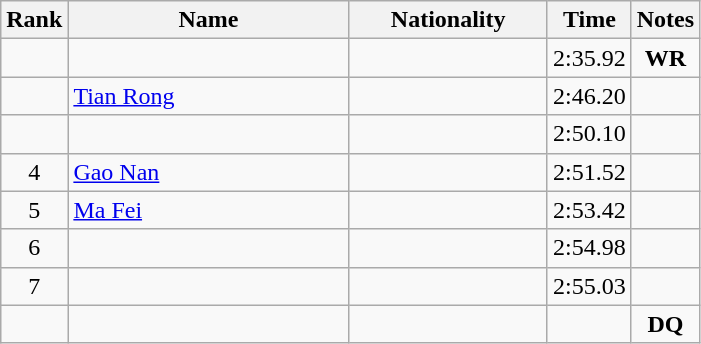<table class="wikitable sortable" style="text-align:center">
<tr>
<th>Rank</th>
<th style="width:180px">Name</th>
<th style="width:125px">Nationality</th>
<th>Time</th>
<th>Notes</th>
</tr>
<tr>
<td></td>
<td style="text-align:left;"></td>
<td style="text-align:left;"></td>
<td>2:35.92</td>
<td><strong>WR</strong></td>
</tr>
<tr>
<td></td>
<td style="text-align:left;"><a href='#'>Tian Rong</a></td>
<td style="text-align:left;"></td>
<td>2:46.20</td>
<td></td>
</tr>
<tr>
<td></td>
<td style="text-align:left;"></td>
<td style="text-align:left;"></td>
<td>2:50.10</td>
<td></td>
</tr>
<tr>
<td>4</td>
<td style="text-align:left;"><a href='#'>Gao Nan</a></td>
<td style="text-align:left;"></td>
<td>2:51.52</td>
<td></td>
</tr>
<tr>
<td>5</td>
<td style="text-align:left;"><a href='#'>Ma Fei</a></td>
<td style="text-align:left;"></td>
<td>2:53.42</td>
<td></td>
</tr>
<tr>
<td>6</td>
<td style="text-align:left;"></td>
<td style="text-align:left;"></td>
<td>2:54.98</td>
<td></td>
</tr>
<tr>
<td>7</td>
<td style="text-align:left;"></td>
<td style="text-align:left;"></td>
<td>2:55.03</td>
<td></td>
</tr>
<tr>
<td></td>
<td style="text-align:left;"></td>
<td style="text-align:left;"></td>
<td></td>
<td><strong>DQ</strong></td>
</tr>
</table>
